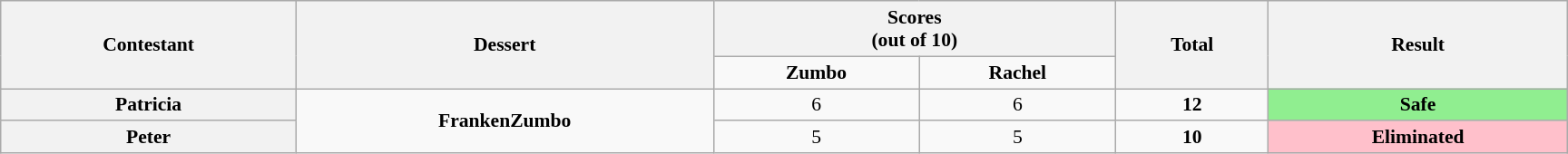<table class="wikitable plainrowheaders" style="text-align:center; font-size:90%; width:80em;">
<tr>
<th rowspan="2">Contestant</th>
<th rowspan="2">Dessert</th>
<th colspan="2">Scores<br>(out of 10)</th>
<th rowspan="2">Total<br></th>
<th rowspan="2">Result</th>
</tr>
<tr>
<td><strong>Zumbo</strong></td>
<td><strong>Rachel</strong></td>
</tr>
<tr>
<th>Patricia</th>
<td rowspan="2"><strong>FrankenZumbo</strong><br></td>
<td>6</td>
<td>6</td>
<td><strong>12</strong></td>
<td bgcolor="lightgreen"><strong>Safe</strong></td>
</tr>
<tr>
<th>Peter</th>
<td>5</td>
<td>5</td>
<td><strong>10</strong></td>
<td bgcolor="pink"><strong>Eliminated</strong></td>
</tr>
</table>
